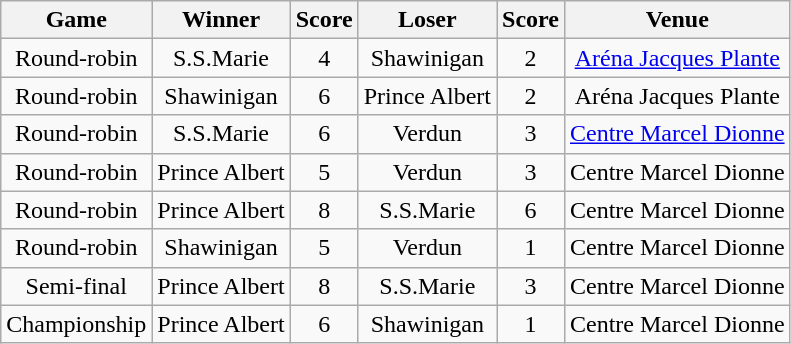<table class="wikitable" style="text-align:center">
<tr>
<th>Game</th>
<th>Winner</th>
<th>Score</th>
<th>Loser</th>
<th>Score</th>
<th>Venue</th>
</tr>
<tr align="center">
<td>Round-robin</td>
<td>S.S.Marie</td>
<td>4</td>
<td>Shawinigan</td>
<td>2</td>
<td><a href='#'>Aréna Jacques Plante</a></td>
</tr>
<tr align="center">
<td>Round-robin</td>
<td>Shawinigan</td>
<td>6</td>
<td>Prince Albert</td>
<td>2</td>
<td>Aréna Jacques Plante</td>
</tr>
<tr align="center">
<td>Round-robin</td>
<td>S.S.Marie</td>
<td>6</td>
<td>Verdun</td>
<td>3</td>
<td><a href='#'>Centre Marcel Dionne</a></td>
</tr>
<tr align="center">
<td>Round-robin</td>
<td>Prince Albert</td>
<td>5</td>
<td>Verdun</td>
<td>3</td>
<td>Centre Marcel Dionne</td>
</tr>
<tr align="center">
<td>Round-robin</td>
<td>Prince Albert</td>
<td>8</td>
<td>S.S.Marie</td>
<td>6</td>
<td>Centre Marcel Dionne</td>
</tr>
<tr align="center">
<td>Round-robin</td>
<td>Shawinigan</td>
<td>5</td>
<td>Verdun</td>
<td>1</td>
<td>Centre Marcel Dionne</td>
</tr>
<tr align="center">
<td>Semi-final</td>
<td>Prince Albert</td>
<td>8</td>
<td>S.S.Marie</td>
<td>3</td>
<td>Centre Marcel Dionne</td>
</tr>
<tr align="center">
<td>Championship</td>
<td>Prince Albert</td>
<td>6</td>
<td>Shawinigan</td>
<td>1</td>
<td>Centre Marcel Dionne</td>
</tr>
</table>
